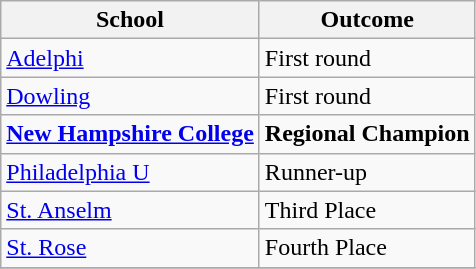<table class="wikitable" style="float:left; margin-right:1em;">
<tr>
<th>School</th>
<th>Outcome</th>
</tr>
<tr>
<td><a href='#'>Adelphi</a></td>
<td>First round</td>
</tr>
<tr>
<td><a href='#'>Dowling</a></td>
<td>First round</td>
</tr>
<tr>
<td><strong><a href='#'>New Hampshire College</a></strong></td>
<td><strong>Regional Champion</strong></td>
</tr>
<tr>
<td><a href='#'>Philadelphia U</a></td>
<td>Runner-up</td>
</tr>
<tr>
<td><a href='#'>St. Anselm</a></td>
<td>Third Place</td>
</tr>
<tr>
<td><a href='#'>St. Rose</a></td>
<td>Fourth Place</td>
</tr>
<tr>
</tr>
</table>
